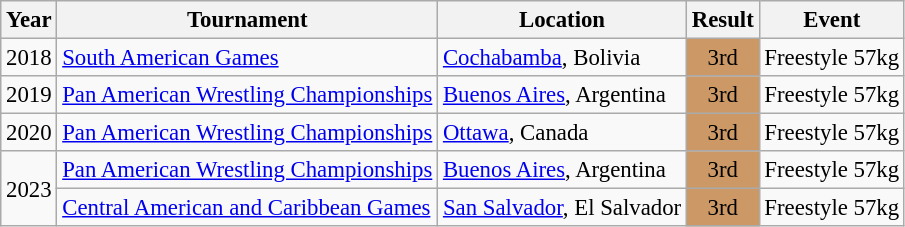<table class="wikitable" style="font-size:95%;">
<tr>
<th>Year</th>
<th>Tournament</th>
<th>Location</th>
<th>Result</th>
<th>Event</th>
</tr>
<tr>
<td>2018</td>
<td><a href='#'>South American Games</a></td>
<td><a href='#'>Cochabamba</a>, Bolivia</td>
<td align="center" bgcolor="cc9966">3rd</td>
<td>Freestyle 57kg</td>
</tr>
<tr>
<td>2019</td>
<td><a href='#'>Pan American Wrestling Championships</a></td>
<td><a href='#'>Buenos Aires</a>, Argentina</td>
<td align="center" bgcolor="cc9966">3rd</td>
<td>Freestyle 57kg</td>
</tr>
<tr>
<td>2020</td>
<td><a href='#'>Pan American Wrestling Championships</a></td>
<td><a href='#'>Ottawa</a>, Canada</td>
<td align="center" bgcolor="cc9966">3rd</td>
<td>Freestyle 57kg</td>
</tr>
<tr>
<td rowspan=2>2023</td>
<td><a href='#'>Pan American Wrestling Championships</a></td>
<td><a href='#'>Buenos Aires</a>, Argentina</td>
<td align="center" bgcolor="cc9966">3rd</td>
<td>Freestyle 57kg</td>
</tr>
<tr>
<td><a href='#'>Central American and Caribbean Games</a></td>
<td><a href='#'>San Salvador</a>, El Salvador</td>
<td align="center" bgcolor="cc9966">3rd</td>
<td>Freestyle 57kg</td>
</tr>
</table>
